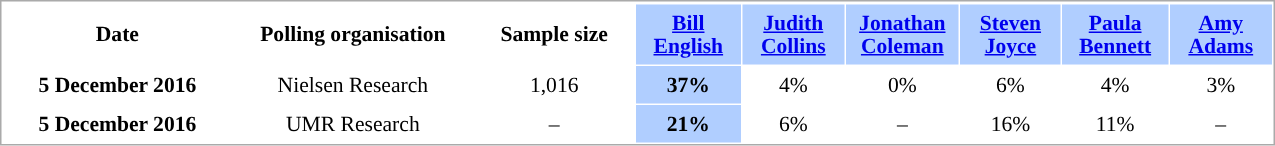<table class= "sortable" "toccolours" cellpadding="5" cellspacing="1" style="width:850px; text-align:center; line-height:15px; float:left; margin-right:.5em; margin-top:.4em; font-size:90%;border: 1px solid #aaa;">
<tr>
</tr>
<tr style="height:40px">
<th style="width:15em;">Date</th>
<th style="width:15em;">Polling organisation</th>
<th style="width:10em;">Sample size</th>
<th class="unsortable" style="background:#B0CEFF;width:5em;"><a href='#'>Bill English</a></th>
<th class="unsortable" style="background:#B0CEFF;width:5em;"><a href='#'>Judith Collins</a></th>
<th class="unsortable" style="background:#B0CEFF;width:5em;"><a href='#'>Jonathan Coleman</a></th>
<th class="unsortable" style="background:#B0CEFF;width:5em;"><a href='#'>Steven Joyce</a></th>
<th class="unsortable" style="background:#B0CEFF;width:5em;"><a href='#'>Paula Bennett</a></th>
<th class="unsortable" style="background:#B0CEFF;width:5em;"><a href='#'>Amy Adams</a></th>
</tr>
<tr>
<td><strong>5 December 2016</strong></td>
<td>Nielsen Research</td>
<td>1,016</td>
<td align=center style="background:#B0CEFF"><strong>37%</strong></td>
<td align=center>4%</td>
<td align=center>0%</td>
<td align=center>6%</td>
<td align=center>4%</td>
<td align=center>3%</td>
</tr>
<tr>
<td><strong>5 December 2016</strong></td>
<td>UMR Research</td>
<td>–</td>
<td align=center style="background:#B0CEFF"><strong>21%</strong></td>
<td align=center>6%</td>
<td align=center>–</td>
<td align=center>16%</td>
<td align=center>11%</td>
<td align=center>–</td>
</tr>
</table>
